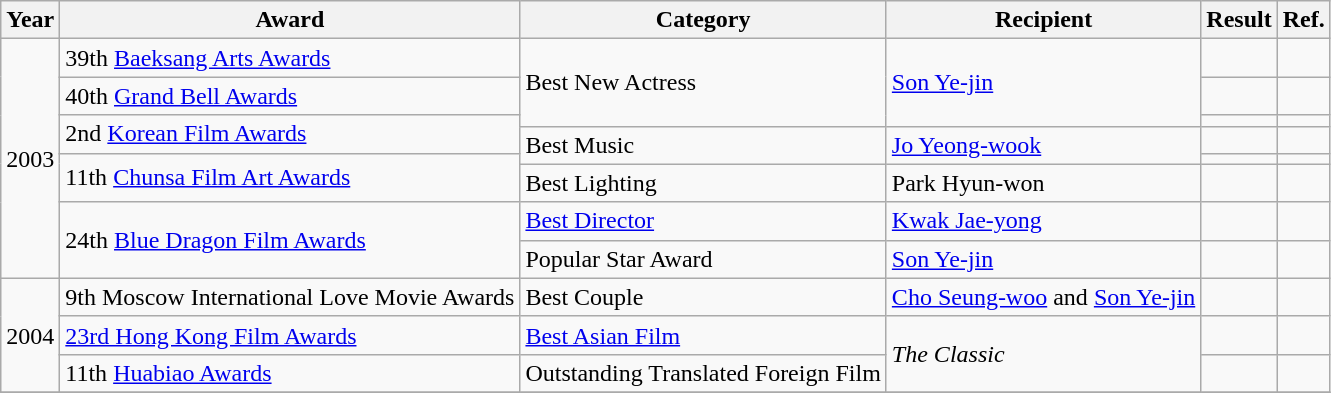<table class="wikitable sortable">
<tr>
<th>Year</th>
<th>Award</th>
<th>Category</th>
<th>Recipient</th>
<th>Result</th>
<th>Ref.</th>
</tr>
<tr>
<td rowspan="8">2003</td>
<td>39th <a href='#'>Baeksang Arts Awards</a></td>
<td rowspan="3">Best New Actress</td>
<td rowspan="3"><a href='#'>Son Ye-jin</a></td>
<td></td>
<td></td>
</tr>
<tr>
<td>40th <a href='#'>Grand Bell Awards</a></td>
<td></td>
<td></td>
</tr>
<tr>
<td rowspan="2">2nd <a href='#'>Korean Film Awards</a></td>
<td></td>
<td></td>
</tr>
<tr>
<td rowspan="2">Best Music</td>
<td rowspan="2"><a href='#'>Jo Yeong-wook</a></td>
<td></td>
<td></td>
</tr>
<tr>
<td rowspan="2">11th <a href='#'>Chunsa Film Art Awards</a></td>
<td></td>
<td></td>
</tr>
<tr>
<td>Best Lighting</td>
<td>Park Hyun-won</td>
<td></td>
<td></td>
</tr>
<tr>
<td rowspan="2">24th <a href='#'>Blue Dragon Film Awards</a></td>
<td><a href='#'>Best Director</a></td>
<td><a href='#'>Kwak Jae-yong</a></td>
<td></td>
<td></td>
</tr>
<tr>
<td>Popular Star Award</td>
<td><a href='#'>Son Ye-jin</a></td>
<td></td>
<td></td>
</tr>
<tr>
<td rowspan="3">2004</td>
<td>9th Moscow International Love Movie Awards</td>
<td>Best Couple</td>
<td><a href='#'>Cho Seung-woo</a> and <a href='#'>Son Ye-jin</a></td>
<td></td>
<td></td>
</tr>
<tr>
<td><a href='#'>23rd Hong Kong Film Awards</a></td>
<td><a href='#'>Best Asian Film</a></td>
<td rowspan="2"><em>The Classic</em></td>
<td></td>
<td></td>
</tr>
<tr>
<td>11th <a href='#'>Huabiao Awards</a></td>
<td>Outstanding Translated Foreign Film</td>
<td></td>
<td></td>
</tr>
<tr>
</tr>
</table>
